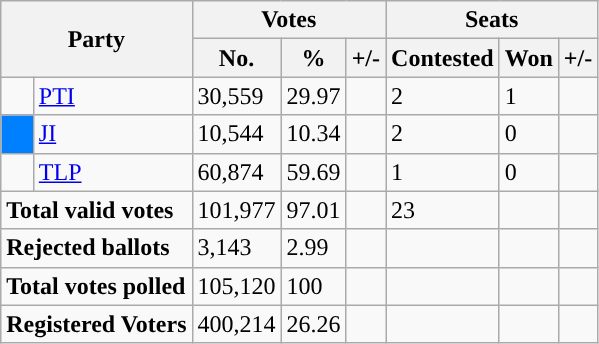<table class="wikitable sortable">
<tr>
<th colspan="2" rowspan="2">Party</th>
<th colspan="3">Votes</th>
<th colspan="3">Seats</th>
</tr>
<tr>
<th>No.</th>
<th>%</th>
<th>+/-</th>
<th>Contested</th>
<th>Won</th>
<th><strong>+/-</strong></th>
</tr>
<tr>
<td></td>
<td><a href='#'>PTI</a></td>
<td>30,559</td>
<td>29.97</td>
<td></td>
<td>2</td>
<td>1</td>
<td></td>
</tr>
<tr>
<td bgcolor="#0080ff"></td>
<td><a href='#'>JI</a></td>
<td>10,544</td>
<td>10.34</td>
<td></td>
<td>2</td>
<td>0</td>
<td></td>
</tr>
<tr>
<td></td>
<td><a href='#'>TLP</a></td>
<td>60,874</td>
<td>59.69</td>
<td></td>
<td>1</td>
<td>0</td>
<td></td>
</tr>
<tr>
<td colspan="2"><strong>Total valid votes</strong></td>
<td>101,977</td>
<td>97.01</td>
<td></td>
<td>23</td>
<td></td>
<td></td>
</tr>
<tr>
<td colspan="2"><strong>Rejected ballots</strong></td>
<td>3,143</td>
<td>2.99</td>
<td></td>
<td></td>
<td></td>
<td></td>
</tr>
<tr>
<td colspan="2"><strong>Total votes polled</strong></td>
<td>105,120</td>
<td>100</td>
<td></td>
<td></td>
<td></td>
<td></td>
</tr>
<tr>
<td colspan="2"><strong>Registered Voters</strong></td>
<td>400,214</td>
<td>26.26</td>
<td></td>
<td></td>
<td></td>
<td></td>
</tr>
</table>
